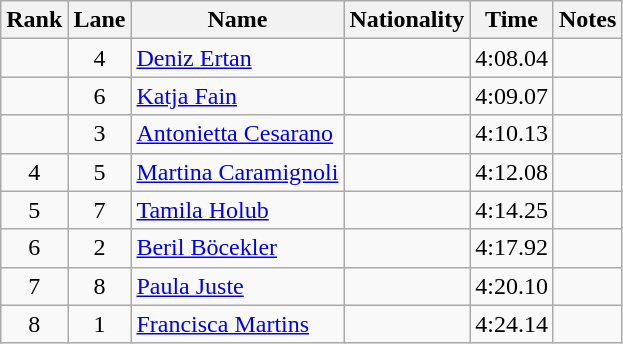<table class="wikitable sortable" style="text-align:center">
<tr>
<th>Rank</th>
<th>Lane</th>
<th>Name</th>
<th>Nationality</th>
<th>Time</th>
<th>Notes</th>
</tr>
<tr>
<td></td>
<td>4</td>
<td align=left><a href='#'>Deniz Ertan</a></td>
<td align=left></td>
<td>4:08.04</td>
<td></td>
</tr>
<tr>
<td></td>
<td>6</td>
<td align=left><a href='#'>Katja Fain</a></td>
<td align=left></td>
<td>4:09.07</td>
<td></td>
</tr>
<tr>
<td></td>
<td>3</td>
<td align=left><a href='#'>Antonietta Cesarano</a></td>
<td align=left></td>
<td>4:10.13</td>
<td></td>
</tr>
<tr>
<td>4</td>
<td>5</td>
<td align=left><a href='#'>Martina Caramignoli</a></td>
<td align=left></td>
<td>4:12.08</td>
<td></td>
</tr>
<tr>
<td>5</td>
<td>7</td>
<td align=left><a href='#'>Tamila Holub</a></td>
<td align=left></td>
<td>4:14.25</td>
<td></td>
</tr>
<tr>
<td>6</td>
<td>2</td>
<td align=left><a href='#'>Beril Böcekler</a></td>
<td align=left></td>
<td>4:17.92</td>
<td></td>
</tr>
<tr>
<td>7</td>
<td>8</td>
<td align=left><a href='#'>Paula Juste</a></td>
<td align=left></td>
<td>4:20.10</td>
<td></td>
</tr>
<tr>
<td>8</td>
<td>1</td>
<td align=left><a href='#'>Francisca Martins</a></td>
<td align=left></td>
<td>4:24.14</td>
<td></td>
</tr>
</table>
